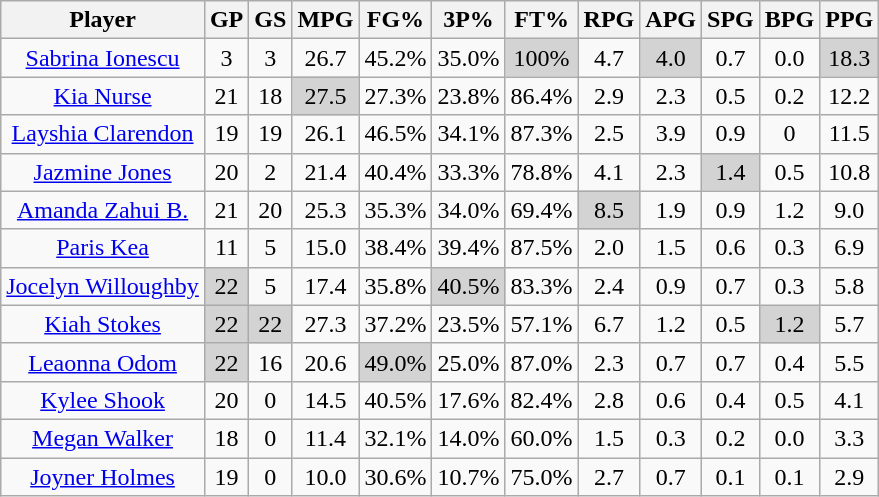<table class="wikitable sortable" style="text-align:center;">
<tr>
<th style=>Player</th>
<th style=>GP</th>
<th style=>GS</th>
<th style=>MPG</th>
<th style=>FG%</th>
<th style=>3P%</th>
<th style=>FT%</th>
<th style=>RPG</th>
<th style=>APG</th>
<th style=>SPG</th>
<th style=>BPG</th>
<th style=>PPG</th>
</tr>
<tr>
<td><a href='#'>Sabrina Ionescu</a></td>
<td>3</td>
<td>3</td>
<td>26.7</td>
<td>45.2%</td>
<td>35.0%</td>
<td style="background:#D3D3D3;">100%</td>
<td>4.7</td>
<td style="background:#D3D3D3;">4.0</td>
<td>0.7</td>
<td>0.0</td>
<td style="background:#D3D3D3;">18.3</td>
</tr>
<tr>
<td><a href='#'>Kia Nurse</a></td>
<td>21</td>
<td>18</td>
<td style="background:#D3D3D3;">27.5</td>
<td>27.3%</td>
<td>23.8%</td>
<td>86.4%</td>
<td>2.9</td>
<td>2.3</td>
<td>0.5</td>
<td>0.2</td>
<td>12.2</td>
</tr>
<tr>
<td><a href='#'>Layshia Clarendon</a></td>
<td>19</td>
<td>19</td>
<td>26.1</td>
<td>46.5%</td>
<td>34.1%</td>
<td>87.3%</td>
<td>2.5</td>
<td>3.9</td>
<td>0.9</td>
<td>0</td>
<td>11.5</td>
</tr>
<tr>
<td><a href='#'>Jazmine Jones</a></td>
<td>20</td>
<td>2</td>
<td>21.4</td>
<td>40.4%</td>
<td>33.3%</td>
<td>78.8%</td>
<td>4.1</td>
<td>2.3</td>
<td style="background:#D3D3D3;">1.4</td>
<td>0.5</td>
<td>10.8</td>
</tr>
<tr>
<td><a href='#'>Amanda Zahui B.</a></td>
<td>21</td>
<td>20</td>
<td>25.3</td>
<td>35.3%</td>
<td>34.0%</td>
<td>69.4%</td>
<td style="background:#D3D3D3;">8.5</td>
<td>1.9</td>
<td>0.9</td>
<td>1.2</td>
<td>9.0</td>
</tr>
<tr>
<td><a href='#'>Paris Kea</a></td>
<td>11</td>
<td>5</td>
<td>15.0</td>
<td>38.4%</td>
<td>39.4%</td>
<td>87.5%</td>
<td>2.0</td>
<td>1.5</td>
<td>0.6</td>
<td>0.3</td>
<td>6.9</td>
</tr>
<tr>
<td><a href='#'>Jocelyn Willoughby</a></td>
<td style="background:#D3D3D3;">22</td>
<td>5</td>
<td>17.4</td>
<td>35.8%</td>
<td style="background:#D3D3D3;">40.5%</td>
<td>83.3%</td>
<td>2.4</td>
<td>0.9</td>
<td>0.7</td>
<td>0.3</td>
<td>5.8</td>
</tr>
<tr>
<td><a href='#'>Kiah Stokes</a></td>
<td style="background:#D3D3D3;">22</td>
<td style="background:#D3D3D3;">22</td>
<td>27.3</td>
<td>37.2%</td>
<td>23.5%</td>
<td>57.1%</td>
<td>6.7</td>
<td>1.2</td>
<td>0.5</td>
<td style="background:#D3D3D3;">1.2</td>
<td>5.7</td>
</tr>
<tr>
<td><a href='#'>Leaonna Odom</a></td>
<td style="background:#D3D3D3;">22</td>
<td>16</td>
<td>20.6</td>
<td style="background:#D3D3D3;">49.0%</td>
<td>25.0%</td>
<td>87.0%</td>
<td>2.3</td>
<td>0.7</td>
<td>0.7</td>
<td>0.4</td>
<td>5.5</td>
</tr>
<tr>
<td><a href='#'>Kylee Shook</a></td>
<td>20</td>
<td>0</td>
<td>14.5</td>
<td>40.5%</td>
<td>17.6%</td>
<td>82.4%</td>
<td>2.8</td>
<td>0.6</td>
<td>0.4</td>
<td>0.5</td>
<td>4.1</td>
</tr>
<tr>
<td><a href='#'>Megan Walker</a></td>
<td>18</td>
<td>0</td>
<td>11.4</td>
<td>32.1%</td>
<td>14.0%</td>
<td>60.0%</td>
<td>1.5</td>
<td>0.3</td>
<td>0.2</td>
<td>0.0</td>
<td>3.3</td>
</tr>
<tr>
<td><a href='#'>Joyner Holmes</a></td>
<td>19</td>
<td>0</td>
<td>10.0</td>
<td>30.6%</td>
<td>10.7%</td>
<td>75.0%</td>
<td>2.7</td>
<td>0.7</td>
<td>0.1</td>
<td>0.1</td>
<td>2.9</td>
</tr>
</table>
